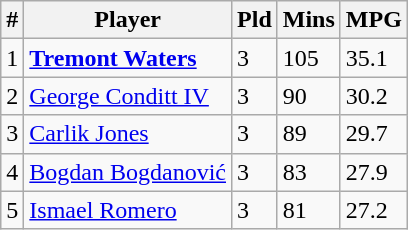<table class=wikitable width=auto>
<tr>
<th>#</th>
<th>Player</th>
<th>Pld</th>
<th>Mins</th>
<th>MPG</th>
</tr>
<tr>
<td>1</td>
<td> <strong><a href='#'>Tremont Waters</a></strong></td>
<td>3</td>
<td>105</td>
<td>35.1</td>
</tr>
<tr>
<td>2</td>
<td> <a href='#'>George Conditt IV</a></td>
<td>3</td>
<td>90</td>
<td>30.2</td>
</tr>
<tr>
<td>3</td>
<td> <a href='#'>Carlik Jones</a></td>
<td>3</td>
<td>89</td>
<td>29.7</td>
</tr>
<tr>
<td>4</td>
<td> <a href='#'>Bogdan Bogdanović</a></td>
<td>3</td>
<td>83</td>
<td>27.9</td>
</tr>
<tr>
<td>5</td>
<td> <a href='#'>Ismael Romero</a></td>
<td>3</td>
<td>81</td>
<td>27.2</td>
</tr>
</table>
